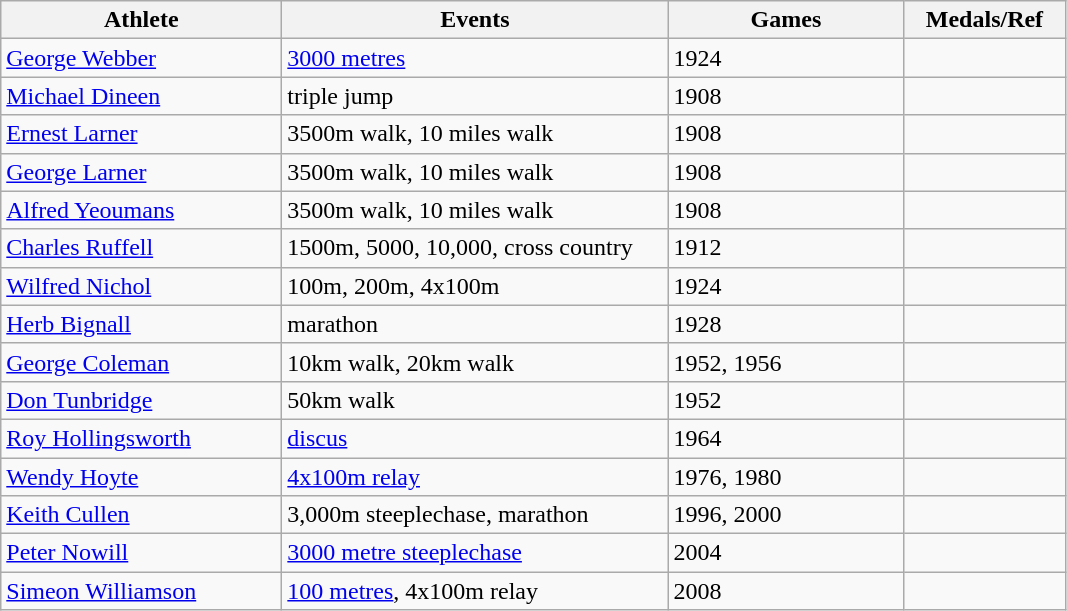<table class="wikitable">
<tr>
<th width=180>Athlete</th>
<th width=250>Events</th>
<th width=150>Games</th>
<th width=100>Medals/Ref</th>
</tr>
<tr>
<td><a href='#'>George Webber</a></td>
<td><a href='#'>3000 metres</a></td>
<td>1924</td>
<td></td>
</tr>
<tr>
<td><a href='#'>Michael Dineen</a></td>
<td>triple jump</td>
<td>1908</td>
<td></td>
</tr>
<tr>
<td><a href='#'>Ernest Larner</a></td>
<td>3500m walk, 10 miles walk</td>
<td>1908</td>
<td></td>
</tr>
<tr>
<td><a href='#'>George Larner</a></td>
<td>3500m walk, 10 miles walk</td>
<td>1908</td>
<td></td>
</tr>
<tr>
<td><a href='#'>Alfred Yeoumans</a></td>
<td>3500m walk, 10 miles walk</td>
<td>1908</td>
<td></td>
</tr>
<tr>
<td><a href='#'>Charles Ruffell</a></td>
<td>1500m, 5000, 10,000, cross country</td>
<td>1912</td>
<td></td>
</tr>
<tr>
<td><a href='#'>Wilfred Nichol</a></td>
<td>100m, 200m, 4x100m</td>
<td>1924</td>
<td></td>
</tr>
<tr>
<td><a href='#'>Herb Bignall</a></td>
<td>marathon</td>
<td>1928</td>
<td></td>
</tr>
<tr>
<td><a href='#'>George Coleman</a></td>
<td>10km walk, 20km walk</td>
<td>1952, 1956</td>
<td></td>
</tr>
<tr>
<td><a href='#'>Don Tunbridge</a></td>
<td>50km walk</td>
<td>1952</td>
<td></td>
</tr>
<tr>
<td><a href='#'>Roy Hollingsworth</a></td>
<td><a href='#'>discus</a></td>
<td>1964</td>
<td></td>
</tr>
<tr>
<td><a href='#'>Wendy Hoyte</a></td>
<td><a href='#'>4x100m relay</a></td>
<td>1976, 1980</td>
<td></td>
</tr>
<tr>
<td><a href='#'>Keith Cullen</a></td>
<td>3,000m steeplechase, marathon</td>
<td>1996, 2000</td>
<td></td>
</tr>
<tr>
<td><a href='#'>Peter Nowill</a></td>
<td><a href='#'>3000 metre steeplechase</a></td>
<td>2004</td>
<td></td>
</tr>
<tr>
<td><a href='#'>Simeon Williamson</a></td>
<td><a href='#'>100 metres</a>, 4x100m relay</td>
<td>2008</td>
<td></td>
</tr>
</table>
